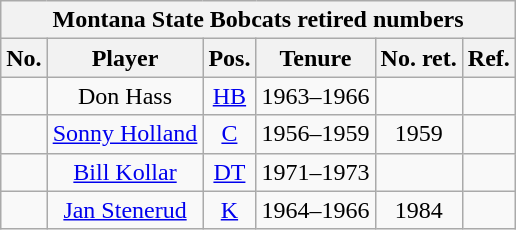<table class="wikitable" style="text-align:center">
<tr>
<th colspan=6 style =><strong>Montana State Bobcats retired numbers</strong></th>
</tr>
<tr>
<th style = >No.</th>
<th style = >Player</th>
<th style = >Pos.</th>
<th style = >Tenure</th>
<th style = >No. ret.</th>
<th style = >Ref.</th>
</tr>
<tr>
<td></td>
<td>Don Hass</td>
<td><a href='#'>HB</a></td>
<td>1963–1966</td>
<td></td>
<td></td>
</tr>
<tr>
<td></td>
<td><a href='#'>Sonny Holland</a></td>
<td><a href='#'>C</a></td>
<td>1956–1959</td>
<td>1959</td>
<td></td>
</tr>
<tr>
<td></td>
<td><a href='#'>Bill Kollar</a></td>
<td><a href='#'>DT</a></td>
<td>1971–1973</td>
<td></td>
<td></td>
</tr>
<tr>
<td></td>
<td><a href='#'>Jan Stenerud</a></td>
<td><a href='#'>K</a></td>
<td>1964–1966</td>
<td>1984</td>
<td></td>
</tr>
</table>
